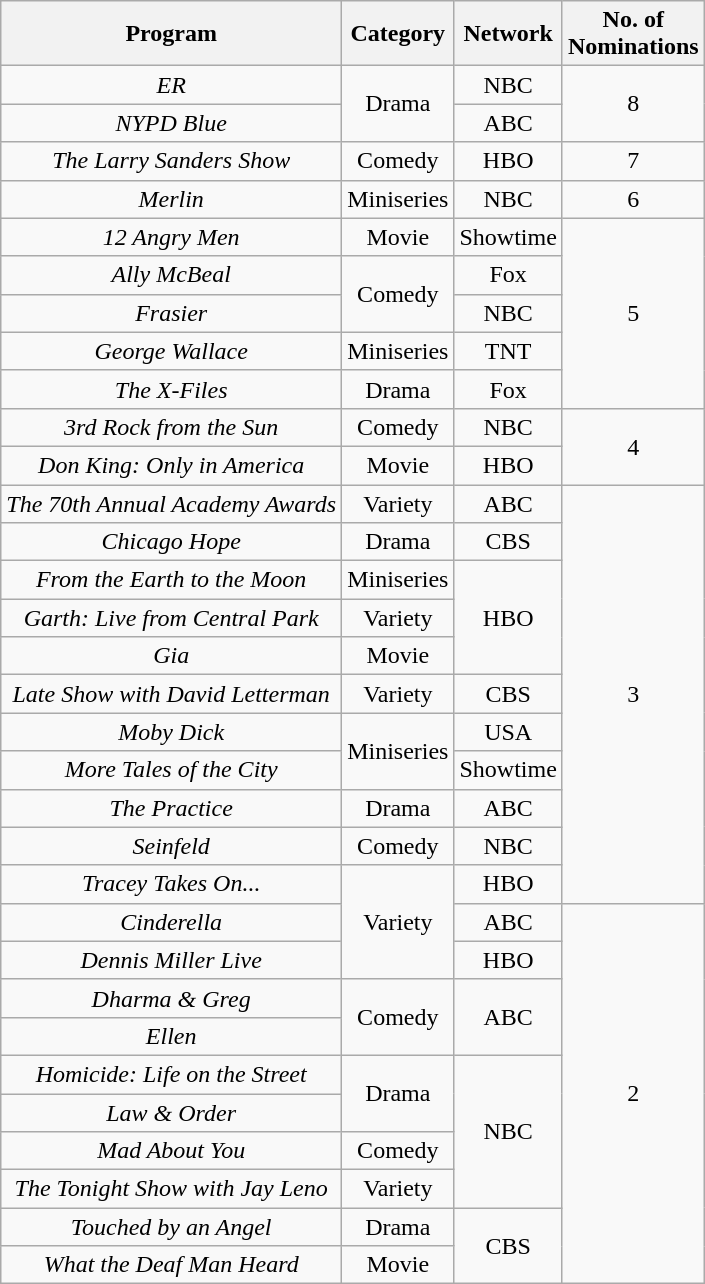<table class="wikitable">
<tr>
<th>Program</th>
<th>Category</th>
<th>Network</th>
<th>No. of<br>Nominations</th>
</tr>
<tr style="text-align:center">
<td><em>ER</em></td>
<td rowspan="2">Drama</td>
<td>NBC</td>
<td rowspan="2">8</td>
</tr>
<tr style="text-align:center">
<td><em>NYPD Blue</em></td>
<td>ABC</td>
</tr>
<tr style="text-align:center">
<td><em>The Larry Sanders Show</em></td>
<td>Comedy</td>
<td>HBO</td>
<td>7</td>
</tr>
<tr style="text-align:center">
<td><em>Merlin</em></td>
<td>Miniseries</td>
<td>NBC</td>
<td>6</td>
</tr>
<tr style="text-align:center">
<td><em>12 Angry Men</em></td>
<td>Movie</td>
<td>Showtime</td>
<td rowspan="5">5</td>
</tr>
<tr style="text-align:center">
<td><em>Ally McBeal</em></td>
<td rowspan="2">Comedy</td>
<td>Fox</td>
</tr>
<tr style="text-align:center">
<td><em>Frasier</em></td>
<td>NBC</td>
</tr>
<tr style="text-align:center">
<td><em>George Wallace</em></td>
<td>Miniseries</td>
<td>TNT</td>
</tr>
<tr style="text-align:center">
<td><em>The X-Files</em></td>
<td>Drama</td>
<td>Fox</td>
</tr>
<tr style="text-align:center">
<td><em>3rd Rock from the Sun</em></td>
<td>Comedy</td>
<td>NBC</td>
<td rowspan="2">4</td>
</tr>
<tr style="text-align:center">
<td><em>Don King: Only in America</em></td>
<td>Movie</td>
<td>HBO</td>
</tr>
<tr style="text-align:center">
<td><em>The 70th Annual Academy Awards</em></td>
<td>Variety</td>
<td>ABC</td>
<td rowspan="11">3</td>
</tr>
<tr style="text-align:center">
<td><em>Chicago Hope</em></td>
<td>Drama</td>
<td>CBS</td>
</tr>
<tr style="text-align:center">
<td><em>From the Earth to the Moon</em></td>
<td>Miniseries</td>
<td rowspan="3">HBO</td>
</tr>
<tr style="text-align:center">
<td><em>Garth: Live from Central Park</em></td>
<td>Variety</td>
</tr>
<tr style="text-align:center">
<td><em>Gia</em></td>
<td>Movie</td>
</tr>
<tr style="text-align:center">
<td><em>Late Show with David Letterman</em></td>
<td>Variety</td>
<td>CBS</td>
</tr>
<tr style="text-align:center">
<td><em>Moby Dick</em></td>
<td rowspan="2">Miniseries</td>
<td>USA</td>
</tr>
<tr style="text-align:center">
<td><em>More Tales of the City</em></td>
<td>Showtime</td>
</tr>
<tr style="text-align:center">
<td><em>The Practice</em></td>
<td>Drama</td>
<td>ABC</td>
</tr>
<tr style="text-align:center">
<td><em>Seinfeld</em></td>
<td>Comedy</td>
<td>NBC</td>
</tr>
<tr style="text-align:center">
<td><em>Tracey Takes On...</em></td>
<td rowspan="3">Variety</td>
<td>HBO</td>
</tr>
<tr style="text-align:center">
<td><em>Cinderella</em></td>
<td>ABC</td>
<td rowspan="10">2</td>
</tr>
<tr style="text-align:center">
<td><em>Dennis Miller Live</em></td>
<td>HBO</td>
</tr>
<tr style="text-align:center">
<td><em>Dharma & Greg</em></td>
<td rowspan="2">Comedy</td>
<td rowspan="2">ABC</td>
</tr>
<tr style="text-align:center">
<td><em>Ellen</em></td>
</tr>
<tr style="text-align:center">
<td><em>Homicide: Life on the Street</em></td>
<td rowspan="2">Drama</td>
<td rowspan="4">NBC</td>
</tr>
<tr style="text-align:center">
<td><em>Law & Order</em></td>
</tr>
<tr style="text-align:center">
<td><em>Mad About You</em></td>
<td>Comedy</td>
</tr>
<tr style="text-align:center">
<td><em>The Tonight Show with Jay Leno</em></td>
<td>Variety</td>
</tr>
<tr style="text-align:center">
<td><em>Touched by an Angel</em></td>
<td>Drama</td>
<td rowspan="2">CBS</td>
</tr>
<tr style="text-align:center">
<td><em>What the Deaf Man Heard</em></td>
<td>Movie</td>
</tr>
</table>
